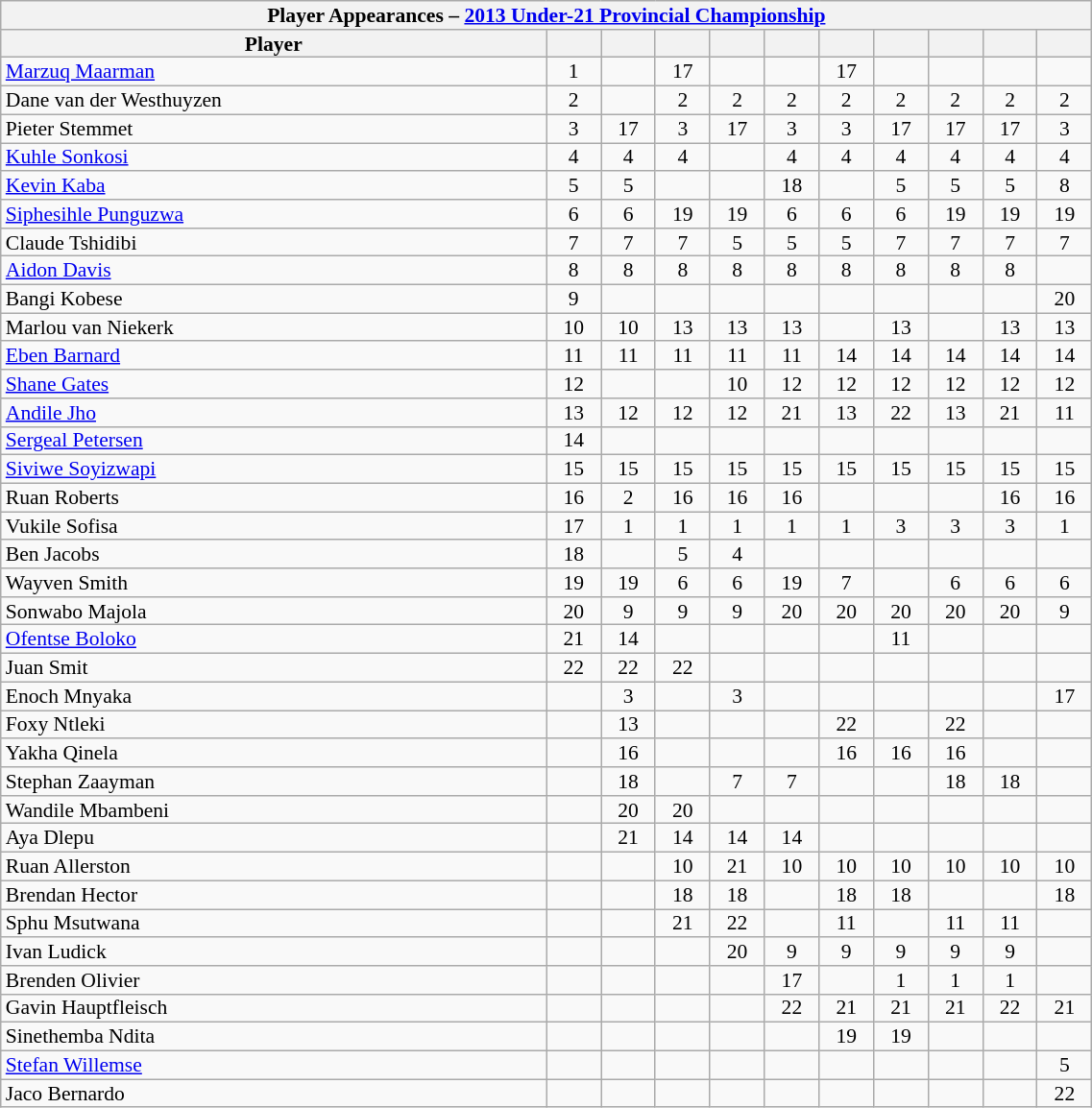<table class="wikitable sortable"  style="text-align:center; line-height:90%; font-size:90%; width:60%;">
<tr>
<th colspan=11>Player Appearances – <a href='#'>2013 Under-21 Provincial Championship</a></th>
</tr>
<tr>
<th style="width:50%;">Player</th>
<th style="width:5%;"></th>
<th style="width:5%;"></th>
<th style="width:5%;"></th>
<th style="width:5%;"></th>
<th style="width:5%;"></th>
<th style="width:5%;"></th>
<th style="width:5%;"></th>
<th style="width:5%;"></th>
<th style="width:5%;"></th>
<th style="width:5%;"></th>
</tr>
<tr>
<td align=left><a href='#'>Marzuq Maarman</a></td>
<td>1</td>
<td></td>
<td>17 </td>
<td></td>
<td></td>
<td>17 </td>
<td></td>
<td></td>
<td></td>
<td></td>
</tr>
<tr>
<td align=left>Dane van der Westhuyzen</td>
<td>2</td>
<td></td>
<td>2</td>
<td>2</td>
<td>2</td>
<td>2</td>
<td>2</td>
<td>2</td>
<td>2</td>
<td>2</td>
</tr>
<tr>
<td align=left>Pieter Stemmet</td>
<td>3</td>
<td>17 </td>
<td>3</td>
<td>17 </td>
<td>3</td>
<td>3</td>
<td>17</td>
<td>17 </td>
<td>17 </td>
<td>3</td>
</tr>
<tr>
<td align=left><a href='#'>Kuhle Sonkosi</a></td>
<td>4</td>
<td>4</td>
<td>4</td>
<td></td>
<td>4</td>
<td>4</td>
<td>4</td>
<td>4</td>
<td>4</td>
<td>4</td>
</tr>
<tr>
<td align=left><a href='#'>Kevin Kaba</a></td>
<td>5</td>
<td>5</td>
<td></td>
<td></td>
<td>18 </td>
<td></td>
<td>5</td>
<td>5</td>
<td>5</td>
<td>8</td>
</tr>
<tr>
<td align=left><a href='#'>Siphesihle Punguzwa</a></td>
<td>6</td>
<td>6</td>
<td>19 </td>
<td>19 </td>
<td>6</td>
<td>6</td>
<td>6</td>
<td>19 </td>
<td>19 </td>
<td>19 </td>
</tr>
<tr>
<td align=left>Claude Tshidibi</td>
<td>7</td>
<td>7</td>
<td>7</td>
<td>5</td>
<td>5</td>
<td>5</td>
<td>7</td>
<td>7</td>
<td>7</td>
<td>7</td>
</tr>
<tr>
<td align=left><a href='#'>Aidon Davis</a></td>
<td>8</td>
<td>8</td>
<td>8</td>
<td>8</td>
<td>8</td>
<td>8</td>
<td>8</td>
<td>8</td>
<td>8</td>
<td></td>
</tr>
<tr>
<td align=left>Bangi Kobese</td>
<td>9</td>
<td></td>
<td></td>
<td></td>
<td></td>
<td></td>
<td></td>
<td></td>
<td></td>
<td>20</td>
</tr>
<tr>
<td align=left>Marlou van Niekerk</td>
<td>10</td>
<td>10</td>
<td>13</td>
<td>13</td>
<td>13</td>
<td></td>
<td>13</td>
<td></td>
<td>13</td>
<td>13</td>
</tr>
<tr>
<td align=left><a href='#'>Eben Barnard</a></td>
<td>11</td>
<td>11</td>
<td>11</td>
<td>11</td>
<td>11</td>
<td>14</td>
<td>14</td>
<td>14</td>
<td>14</td>
<td>14</td>
</tr>
<tr>
<td align=left><a href='#'>Shane Gates</a></td>
<td>12</td>
<td></td>
<td></td>
<td>10</td>
<td>12</td>
<td>12</td>
<td>12</td>
<td>12</td>
<td>12</td>
<td>12</td>
</tr>
<tr>
<td align=left><a href='#'>Andile Jho</a></td>
<td>13</td>
<td>12</td>
<td>12</td>
<td>12</td>
<td>21</td>
<td>13</td>
<td>22 </td>
<td>13</td>
<td>21 </td>
<td>11</td>
</tr>
<tr>
<td align=left><a href='#'>Sergeal Petersen</a></td>
<td>14</td>
<td></td>
<td></td>
<td></td>
<td></td>
<td></td>
<td></td>
<td></td>
<td></td>
<td></td>
</tr>
<tr>
<td align=left><a href='#'>Siviwe Soyizwapi</a></td>
<td>15</td>
<td>15</td>
<td>15</td>
<td>15</td>
<td>15</td>
<td>15</td>
<td>15</td>
<td>15</td>
<td>15</td>
<td>15</td>
</tr>
<tr>
<td align=left>Ruan Roberts</td>
<td>16 </td>
<td>2</td>
<td>16 </td>
<td>16 </td>
<td>16 </td>
<td></td>
<td></td>
<td></td>
<td>16 </td>
<td>16 </td>
</tr>
<tr>
<td align=left>Vukile Sofisa</td>
<td>17</td>
<td>1</td>
<td>1</td>
<td>1</td>
<td>1</td>
<td>1</td>
<td>3</td>
<td>3</td>
<td>3</td>
<td>1</td>
</tr>
<tr>
<td align=left>Ben Jacobs</td>
<td>18 </td>
<td></td>
<td>5</td>
<td>4</td>
<td></td>
<td></td>
<td></td>
<td></td>
<td></td>
<td></td>
</tr>
<tr>
<td align=left>Wayven Smith</td>
<td>19 </td>
<td>19 </td>
<td>6</td>
<td>6</td>
<td>19 </td>
<td>7</td>
<td></td>
<td>6</td>
<td>6</td>
<td>6</td>
</tr>
<tr>
<td align=left>Sonwabo Majola</td>
<td>20 </td>
<td>9</td>
<td>9</td>
<td>9</td>
<td>20 </td>
<td>20 </td>
<td>20 </td>
<td>20 </td>
<td>20 </td>
<td>9</td>
</tr>
<tr>
<td align=left><a href='#'>Ofentse Boloko</a></td>
<td>21 </td>
<td>14</td>
<td></td>
<td></td>
<td></td>
<td></td>
<td>11</td>
<td></td>
<td></td>
<td></td>
</tr>
<tr>
<td align=left>Juan Smit</td>
<td>22 </td>
<td>22 </td>
<td>22 </td>
<td></td>
<td></td>
<td></td>
<td></td>
<td></td>
<td></td>
<td></td>
</tr>
<tr>
<td align=left>Enoch Mnyaka</td>
<td></td>
<td>3</td>
<td></td>
<td>3</td>
<td></td>
<td></td>
<td></td>
<td></td>
<td></td>
<td>17 </td>
</tr>
<tr>
<td align=left>Foxy Ntleki</td>
<td></td>
<td>13</td>
<td></td>
<td></td>
<td></td>
<td>22 </td>
<td></td>
<td>22 </td>
<td></td>
<td></td>
</tr>
<tr>
<td align=left>Yakha Qinela</td>
<td></td>
<td>16 </td>
<td></td>
<td></td>
<td></td>
<td>16 </td>
<td>16</td>
<td>16 </td>
<td></td>
<td></td>
</tr>
<tr>
<td align=left>Stephan Zaayman</td>
<td></td>
<td>18 </td>
<td></td>
<td>7</td>
<td>7</td>
<td></td>
<td></td>
<td>18 </td>
<td>18 </td>
<td></td>
</tr>
<tr>
<td align=left>Wandile Mbambeni</td>
<td></td>
<td>20 </td>
<td>20 </td>
<td></td>
<td></td>
<td></td>
<td></td>
<td></td>
<td></td>
<td></td>
</tr>
<tr>
<td align=left>Aya Dlepu</td>
<td></td>
<td>21 </td>
<td>14</td>
<td>14</td>
<td>14</td>
<td></td>
<td></td>
<td></td>
<td></td>
<td></td>
</tr>
<tr>
<td align=left>Ruan Allerston</td>
<td></td>
<td></td>
<td>10</td>
<td>21 </td>
<td>10</td>
<td>10</td>
<td>10</td>
<td>10</td>
<td>10</td>
<td>10</td>
</tr>
<tr>
<td align=left>Brendan Hector</td>
<td></td>
<td></td>
<td>18 </td>
<td>18 </td>
<td></td>
<td>18 </td>
<td>18 </td>
<td></td>
<td></td>
<td>18</td>
</tr>
<tr>
<td align=left>Sphu Msutwana</td>
<td></td>
<td></td>
<td>21 </td>
<td>22 </td>
<td></td>
<td>11</td>
<td></td>
<td>11</td>
<td>11</td>
<td></td>
</tr>
<tr>
<td align=left>Ivan Ludick</td>
<td></td>
<td></td>
<td></td>
<td>20 </td>
<td>9</td>
<td>9</td>
<td>9</td>
<td>9</td>
<td>9</td>
<td></td>
</tr>
<tr>
<td align=left>Brenden Olivier</td>
<td></td>
<td></td>
<td></td>
<td></td>
<td>17 </td>
<td></td>
<td>1</td>
<td>1</td>
<td>1</td>
<td></td>
</tr>
<tr>
<td align=left>Gavin Hauptfleisch</td>
<td></td>
<td></td>
<td></td>
<td></td>
<td>22 </td>
<td>21 </td>
<td>21 </td>
<td>21 </td>
<td>22 </td>
<td>21 </td>
</tr>
<tr>
<td align=left>Sinethemba Ndita</td>
<td></td>
<td></td>
<td></td>
<td></td>
<td></td>
<td>19 </td>
<td>19 </td>
<td></td>
<td></td>
<td></td>
</tr>
<tr>
<td align=left><a href='#'>Stefan Willemse</a></td>
<td></td>
<td></td>
<td></td>
<td></td>
<td></td>
<td></td>
<td></td>
<td></td>
<td></td>
<td>5</td>
</tr>
<tr>
<td align=left>Jaco Bernardo</td>
<td></td>
<td></td>
<td></td>
<td></td>
<td></td>
<td></td>
<td></td>
<td></td>
<td></td>
<td>22</td>
</tr>
</table>
